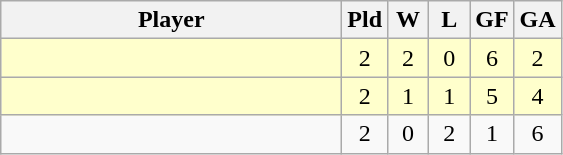<table class=wikitable style="text-align:center">
<tr>
<th width=220>Player</th>
<th width=20>Pld</th>
<th width=20>W</th>
<th width=20>L</th>
<th width=20>GF</th>
<th width=20>GA</th>
</tr>
<tr bgcolor=#ffffcc>
<td align=left></td>
<td>2</td>
<td>2</td>
<td>0</td>
<td>6</td>
<td>2</td>
</tr>
<tr bgcolor=#ffffcc>
<td align=left></td>
<td>2</td>
<td>1</td>
<td>1</td>
<td>5</td>
<td>4</td>
</tr>
<tr>
<td align=left></td>
<td>2</td>
<td>0</td>
<td>2</td>
<td>1</td>
<td>6</td>
</tr>
</table>
